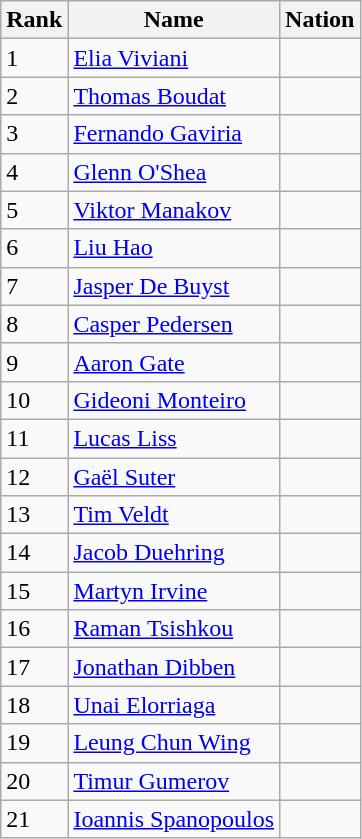<table class="wikitable sortable" style="text-align:left">
<tr>
<th>Rank</th>
<th>Name</th>
<th>Nation</th>
</tr>
<tr>
<td>1</td>
<td><a href='#'>Elia Viviani</a></td>
<td></td>
</tr>
<tr>
<td>2</td>
<td><a href='#'>Thomas Boudat</a></td>
<td></td>
</tr>
<tr>
<td>3</td>
<td><a href='#'>Fernando Gaviria</a></td>
<td></td>
</tr>
<tr>
<td>4</td>
<td><a href='#'>Glenn O'Shea</a></td>
<td></td>
</tr>
<tr>
<td>5</td>
<td><a href='#'>Viktor Manakov</a></td>
<td></td>
</tr>
<tr>
<td>6</td>
<td><a href='#'>Liu Hao</a></td>
<td></td>
</tr>
<tr>
<td>7</td>
<td><a href='#'>Jasper De Buyst</a></td>
<td></td>
</tr>
<tr>
<td>8</td>
<td><a href='#'>Casper Pedersen</a></td>
<td></td>
</tr>
<tr>
<td>9</td>
<td><a href='#'>Aaron Gate</a></td>
<td></td>
</tr>
<tr>
<td>10</td>
<td><a href='#'>Gideoni Monteiro</a></td>
<td></td>
</tr>
<tr>
<td>11</td>
<td><a href='#'>Lucas Liss</a></td>
<td></td>
</tr>
<tr>
<td>12</td>
<td><a href='#'>Gaël Suter</a></td>
<td></td>
</tr>
<tr>
<td>13</td>
<td><a href='#'>Tim Veldt</a></td>
<td></td>
</tr>
<tr>
<td>14</td>
<td><a href='#'>Jacob Duehring</a></td>
<td></td>
</tr>
<tr>
<td>15</td>
<td><a href='#'>Martyn Irvine</a></td>
<td></td>
</tr>
<tr>
<td>16</td>
<td><a href='#'>Raman Tsishkou</a></td>
<td></td>
</tr>
<tr>
<td>17</td>
<td><a href='#'>Jonathan Dibben</a></td>
<td></td>
</tr>
<tr>
<td>18</td>
<td><a href='#'>Unai Elorriaga</a></td>
<td></td>
</tr>
<tr>
<td>19</td>
<td><a href='#'>Leung Chun Wing</a></td>
<td></td>
</tr>
<tr>
<td>20</td>
<td><a href='#'>Timur Gumerov</a></td>
<td></td>
</tr>
<tr>
<td>21</td>
<td><a href='#'>Ioannis Spanopoulos</a></td>
<td></td>
</tr>
</table>
